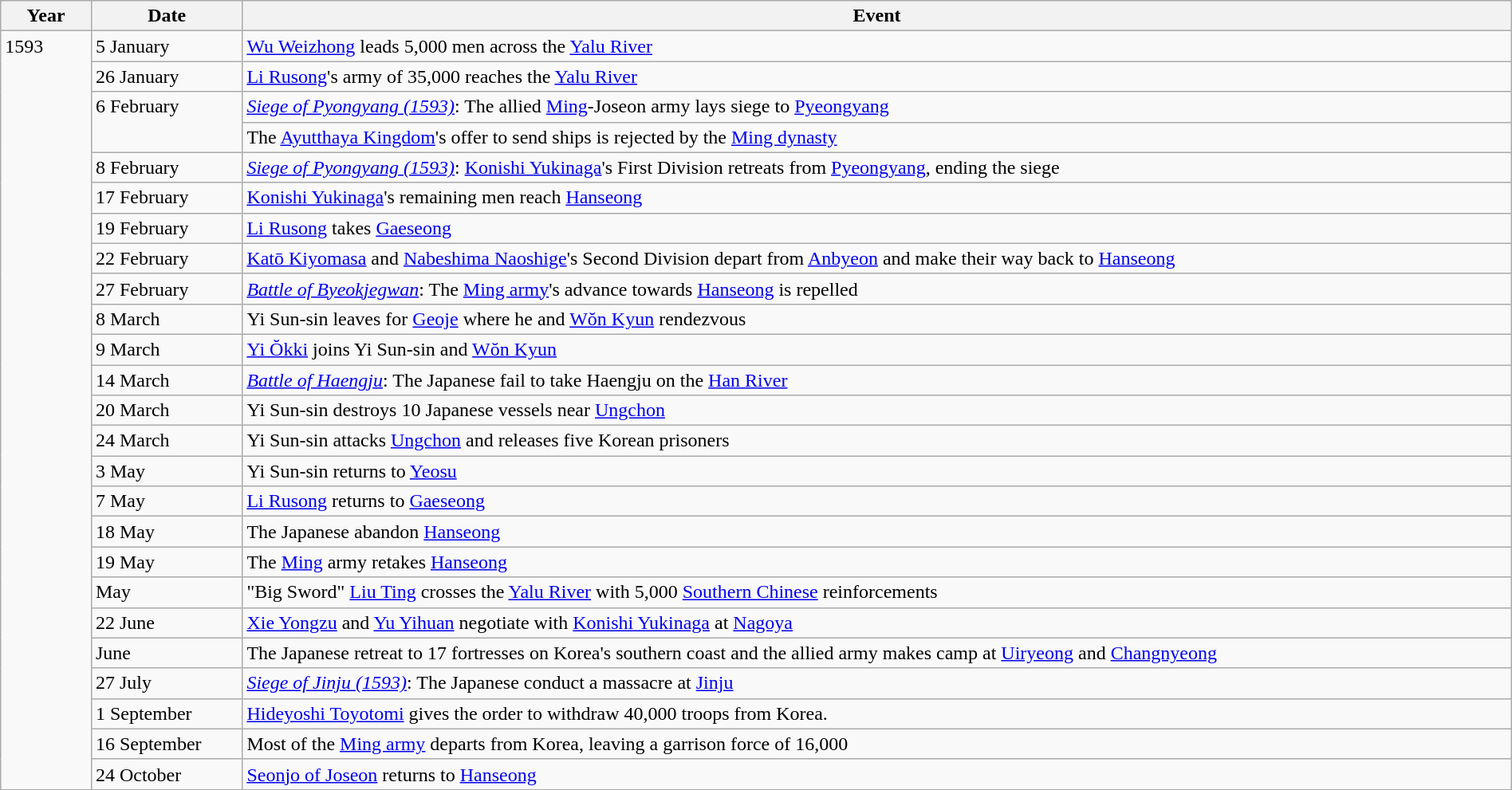<table class="wikitable" width="100%">
<tr>
<th style="width:6%">Year</th>
<th style="width:10%">Date</th>
<th>Event</th>
</tr>
<tr>
<td rowspan="25" valign="top">1593</td>
<td>5 January</td>
<td><a href='#'>Wu Weizhong</a> leads 5,000 men across the <a href='#'>Yalu River</a></td>
</tr>
<tr>
<td>26 January</td>
<td><a href='#'>Li Rusong</a>'s army of 35,000 reaches the <a href='#'>Yalu River</a></td>
</tr>
<tr>
<td rowspan="2" valign="top">6 February</td>
<td><em><a href='#'>Siege of Pyongyang (1593)</a></em>: The allied <a href='#'>Ming</a>-Joseon army lays siege to <a href='#'>Pyeongyang</a></td>
</tr>
<tr>
<td>The <a href='#'>Ayutthaya Kingdom</a>'s offer to send ships is rejected by the <a href='#'>Ming dynasty</a></td>
</tr>
<tr>
<td>8 February</td>
<td><em><a href='#'>Siege of Pyongyang (1593)</a></em>: <a href='#'>Konishi Yukinaga</a>'s First Division retreats from <a href='#'>Pyeongyang</a>, ending the siege</td>
</tr>
<tr>
<td>17 February</td>
<td><a href='#'>Konishi Yukinaga</a>'s remaining men reach <a href='#'>Hanseong</a></td>
</tr>
<tr>
<td>19 February</td>
<td><a href='#'>Li Rusong</a> takes <a href='#'>Gaeseong</a></td>
</tr>
<tr>
<td>22 February</td>
<td><a href='#'>Katō Kiyomasa</a> and <a href='#'>Nabeshima Naoshige</a>'s Second Division depart from <a href='#'>Anbyeon</a> and make their way back to <a href='#'>Hanseong</a></td>
</tr>
<tr>
<td>27 February</td>
<td><em><a href='#'>Battle of Byeokjegwan</a></em>: The <a href='#'>Ming army</a>'s advance towards <a href='#'>Hanseong</a> is repelled</td>
</tr>
<tr>
<td>8 March</td>
<td>Yi Sun-sin leaves for <a href='#'>Geoje</a> where he and <a href='#'>Wŏn Kyun</a> rendezvous</td>
</tr>
<tr>
<td>9 March</td>
<td><a href='#'>Yi Ŏkki</a> joins Yi Sun-sin and <a href='#'>Wŏn Kyun</a></td>
</tr>
<tr>
<td>14 March</td>
<td><em><a href='#'>Battle of Haengju</a></em>: The Japanese fail to take Haengju on the <a href='#'>Han River</a></td>
</tr>
<tr>
<td>20 March</td>
<td>Yi Sun-sin destroys 10 Japanese vessels near <a href='#'>Ungchon</a></td>
</tr>
<tr>
<td>24 March</td>
<td>Yi Sun-sin attacks <a href='#'>Ungchon</a> and releases five Korean prisoners</td>
</tr>
<tr>
<td>3 May</td>
<td>Yi Sun-sin returns to <a href='#'>Yeosu</a></td>
</tr>
<tr>
<td>7 May</td>
<td><a href='#'>Li Rusong</a> returns to <a href='#'>Gaeseong</a></td>
</tr>
<tr>
<td>18 May</td>
<td>The Japanese abandon <a href='#'>Hanseong</a></td>
</tr>
<tr>
<td>19 May</td>
<td>The <a href='#'>Ming</a> army retakes <a href='#'>Hanseong</a></td>
</tr>
<tr>
<td>May</td>
<td>"Big Sword" <a href='#'>Liu Ting</a> crosses the <a href='#'>Yalu River</a> with 5,000 <a href='#'>Southern Chinese</a> reinforcements</td>
</tr>
<tr>
<td>22 June</td>
<td><a href='#'>Xie Yongzu</a> and <a href='#'>Yu Yihuan</a> negotiate with <a href='#'>Konishi Yukinaga</a> at <a href='#'>Nagoya</a></td>
</tr>
<tr>
<td>June</td>
<td>The Japanese retreat to 17 fortresses on Korea's southern coast and the allied army makes camp at <a href='#'>Uiryeong</a> and <a href='#'>Changnyeong</a></td>
</tr>
<tr>
<td>27 July</td>
<td><em><a href='#'>Siege of Jinju (1593)</a></em>: The Japanese conduct a massacre at <a href='#'>Jinju</a></td>
</tr>
<tr>
<td>1 September</td>
<td><a href='#'>Hideyoshi Toyotomi</a> gives the order to withdraw 40,000 troops from Korea.</td>
</tr>
<tr>
<td>16 September</td>
<td>Most of the <a href='#'>Ming army</a> departs from Korea, leaving a garrison force of 16,000</td>
</tr>
<tr>
<td>24 October</td>
<td><a href='#'>Seonjo of Joseon</a> returns to <a href='#'>Hanseong</a></td>
</tr>
</table>
